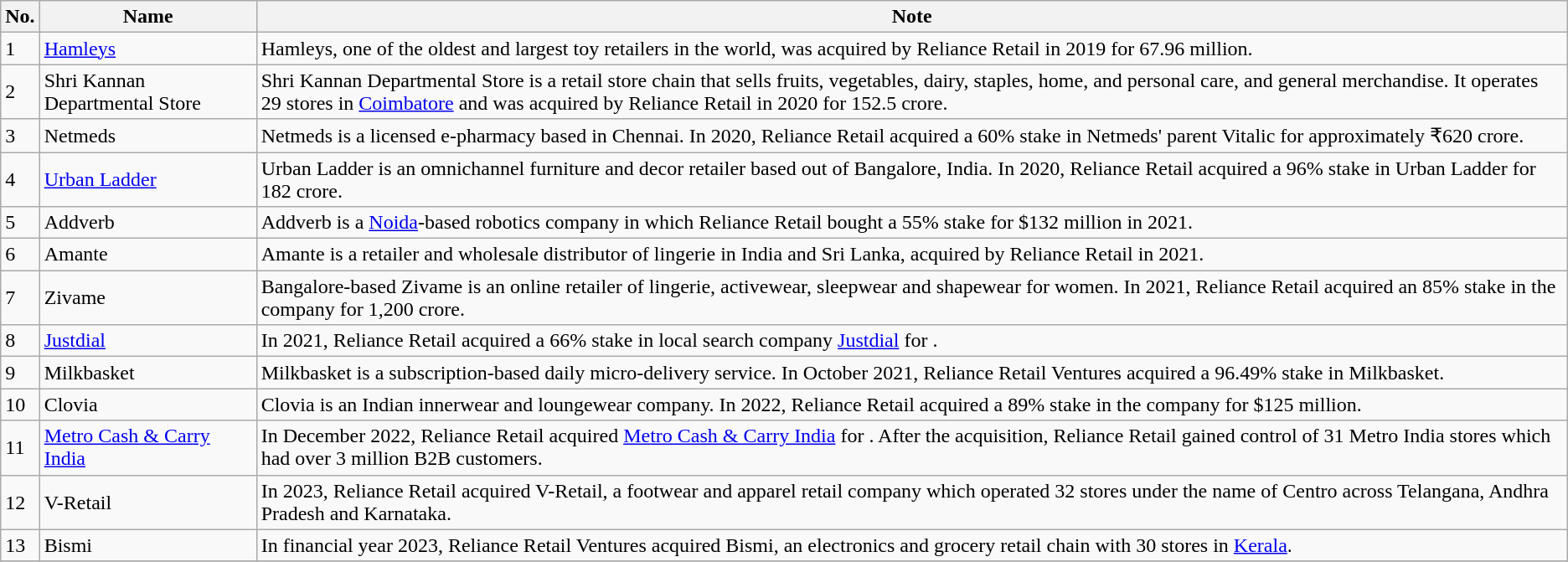<table class="wikitable">
<tr>
<th>No.</th>
<th>Name</th>
<th>Note</th>
</tr>
<tr>
<td>1</td>
<td><a href='#'>Hamleys</a></td>
<td>Hamleys, one of the oldest and largest toy retailers in the world, was acquired by Reliance Retail in 2019 for 67.96 million.</td>
</tr>
<tr>
<td>2</td>
<td>Shri Kannan Departmental Store</td>
<td>Shri Kannan Departmental Store is a retail store chain that sells fruits, vegetables, dairy, staples, home, and personal care, and general merchandise. It operates 29 stores in <a href='#'>Coimbatore</a> and was acquired by Reliance Retail in 2020 for 152.5 crore.</td>
</tr>
<tr>
<td>3</td>
<td>Netmeds</td>
<td>Netmeds is a licensed e-pharmacy based in Chennai. In 2020, Reliance Retail acquired a 60% stake in Netmeds' parent Vitalic for approximately ₹620 crore.</td>
</tr>
<tr>
<td>4</td>
<td><a href='#'>Urban Ladder</a></td>
<td>Urban Ladder is an omnichannel furniture and decor retailer based out of Bangalore, India. In 2020, Reliance Retail acquired a 96% stake in Urban Ladder for 182 crore.</td>
</tr>
<tr>
<td>5</td>
<td>Addverb</td>
<td>Addverb is a <a href='#'>Noida</a>-based robotics company in which Reliance Retail bought a 55% stake for $132 million in 2021.</td>
</tr>
<tr>
<td>6</td>
<td>Amante</td>
<td>Amante is a retailer and wholesale distributor of lingerie in India and Sri Lanka, acquired by Reliance Retail in 2021.</td>
</tr>
<tr>
<td>7</td>
<td>Zivame</td>
<td>Bangalore-based Zivame is an online retailer of lingerie, activewear, sleepwear and shapewear for women. In 2021, Reliance Retail acquired an 85% stake in the company for 1,200 crore.</td>
</tr>
<tr>
<td>8</td>
<td><a href='#'>Justdial</a></td>
<td>In 2021, Reliance Retail acquired a 66% stake in local search company <a href='#'>Justdial</a> for .</td>
</tr>
<tr>
<td>9</td>
<td>Milkbasket</td>
<td>Milkbasket is a subscription-based daily micro-delivery service. In October 2021, Reliance Retail Ventures acquired a 96.49% stake in Milkbasket.</td>
</tr>
<tr>
<td>10</td>
<td>Clovia</td>
<td>Clovia is an Indian innerwear and loungewear company. In 2022, Reliance Retail acquired a 89% stake in the company for $125 million.</td>
</tr>
<tr>
<td>11</td>
<td><a href='#'>Metro Cash & Carry India</a></td>
<td>In December 2022, Reliance Retail acquired <a href='#'>Metro Cash & Carry India</a> for . After the acquisition, Reliance Retail gained control of 31 Metro India stores which had over 3 million B2B customers.</td>
</tr>
<tr>
<td>12</td>
<td>V-Retail</td>
<td>In 2023, Reliance Retail acquired V-Retail, a footwear and apparel retail company which operated 32 stores under the name of Centro across Telangana, Andhra Pradesh and Karnataka.</td>
</tr>
<tr>
<td>13</td>
<td>Bismi</td>
<td>In financial year 2023, Reliance Retail Ventures acquired Bismi, an electronics and grocery retail chain with 30 stores in <a href='#'>Kerala</a>.</td>
</tr>
<tr>
</tr>
</table>
